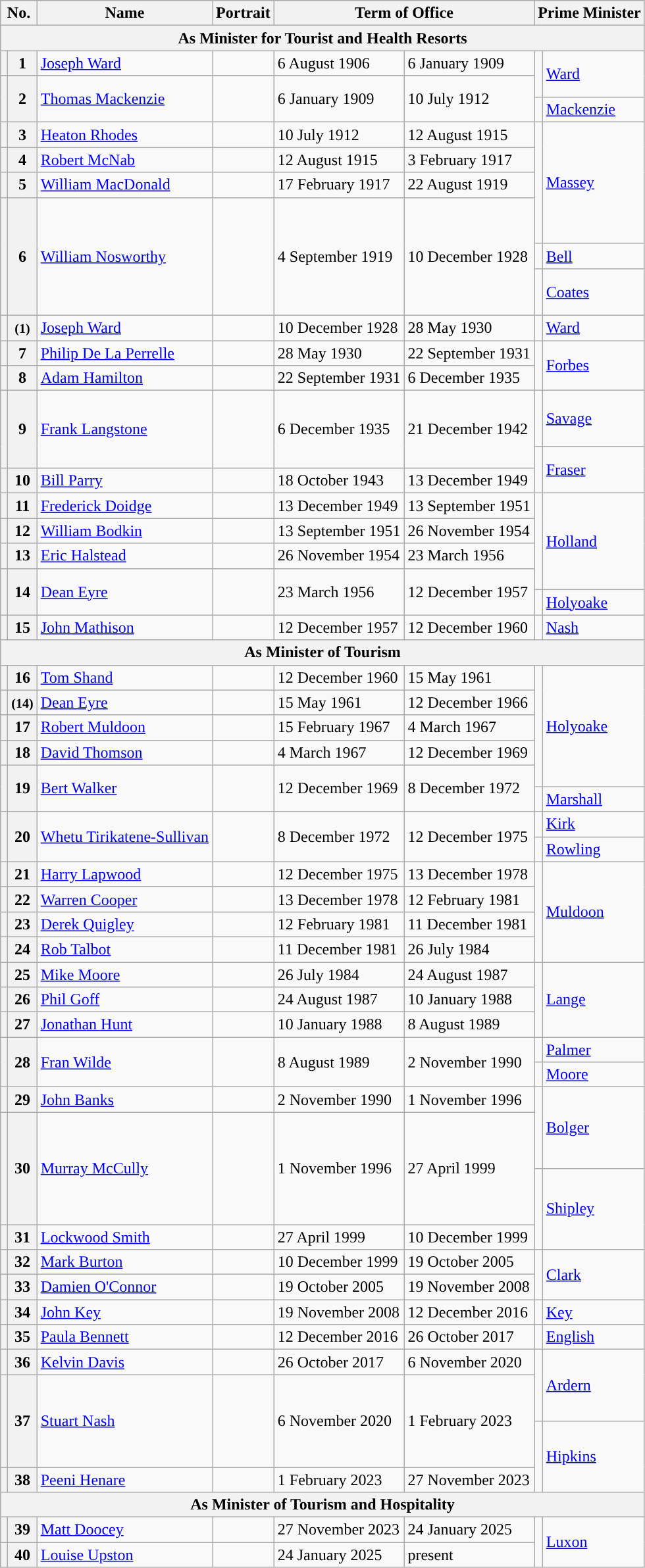<table class="wikitable">
<tr>
<th colspan=2>No.</th>
<th>Name</th>
<th>Portrait</th>
<th colspan=2>Term of Office</th>
<th colspan=2>Prime Minister</th>
</tr>
<tr>
<th colspan=8>As Minister for Tourist and Health Resorts</th>
</tr>
<tr>
<th style="color:inherit;background:"></th>
<th>1</th>
<td><a href='#'>Joseph Ward</a></td>
<td></td>
<td>6 August 1906</td>
<td>6 January 1909</td>
<td height=15 style="border-bottom:solid 0 grey; background:"></td>
<td rowspan=2><a href='#'>Ward</a></td>
</tr>
<tr>
<th rowspan=2 style="color:inherit;background:"></th>
<th rowspan="2">2</th>
<td rowspan="2"><a href='#'>Thomas Mackenzie</a></td>
<td rowspan="2"></td>
<td rowspan="2">6 January 1909</td>
<td rowspan="2">10 July 1912</td>
<td height=15 style="border-top:solid 0 grey; background:"></td>
</tr>
<tr>
<td height=15 style="color:inherit;background:"></td>
<td><a href='#'>Mackenzie</a></td>
</tr>
<tr>
<th style="color:inherit;background:"></th>
<th>3</th>
<td><a href='#'>Heaton Rhodes</a></td>
<td></td>
<td>10 July 1912</td>
<td>12 August 1915</td>
<td rowspan=3 style="border-bottom:solid 0 grey; background:"></td>
<td rowspan=4><a href='#'>Massey</a></td>
</tr>
<tr>
<th style="color:inherit;background:"></th>
<th>4</th>
<td><a href='#'>Robert McNab</a></td>
<td></td>
<td>12 August 1915</td>
<td>3 February 1917</td>
</tr>
<tr>
<th style="color:inherit;background:"></th>
<th>5</th>
<td><a href='#'>William MacDonald</a></td>
<td></td>
<td>17 February 1917</td>
<td>22 August 1919</td>
</tr>
<tr>
<th rowspan=3 style="color:inherit;background:"></th>
<th rowspan=3>6</th>
<td rowspan=3><a href='#'>William Nosworthy</a></td>
<td rowspan=3></td>
<td rowspan=3>4 September 1919</td>
<td rowspan=3>10 December 1928</td>
<td height=40 style="border-top:solid 0 grey; background:"></td>
</tr>
<tr>
<td style="color:inherit;background:"></td>
<td><a href='#'>Bell</a></td>
</tr>
<tr>
<td height=40 style="border-bottom:solid 0 grey; background:"></td>
<td><a href='#'>Coates</a></td>
</tr>
<tr>
<th style="color:inherit;background:"></th>
<th><small>(1)</small></th>
<td><a href='#'>Joseph Ward</a></td>
<td></td>
<td>10 December 1928</td>
<td>28 May 1930</td>
<td style="color:inherit;background:"></td>
<td><a href='#'>Ward</a></td>
</tr>
<tr>
<th style="color:inherit;background:"></th>
<th>7</th>
<td><a href='#'>Philip De La Perrelle</a></td>
<td></td>
<td>28 May 1930</td>
<td>22 September 1931</td>
<td rowspan=2 style="color:inherit;background:"></td>
<td rowspan=2><a href='#'>Forbes</a></td>
</tr>
<tr>
<th style="color:inherit;background:"></th>
<th>8</th>
<td><a href='#'>Adam Hamilton</a></td>
<td></td>
<td>22 September 1931</td>
<td>6 December 1935</td>
</tr>
<tr>
<th height="50" style="border-bottom:solid 0 grey; background:"></th>
<th rowspan="2">9</th>
<td rowspan="2"><a href='#'>Frank Langstone</a></td>
<td rowspan="2"></td>
<td rowspan="2">6 December 1935</td>
<td rowspan="2">21 December 1942</td>
<td width="1" style="color:inherit;background:"></td>
<td><a href='#'>Savage</a></td>
</tr>
<tr>
<th height=15 style="border-top:solid 0 grey; background:"></th>
<td rowspan=2 style="border-bottom:solid 0 grey; background:"></td>
<td rowspan=2><a href='#'>Fraser</a></td>
</tr>
<tr>
<th style="color:inherit;background:"></th>
<th>10</th>
<td><a href='#'>Bill Parry</a></td>
<td></td>
<td>18 October 1943</td>
<td>13 December 1949</td>
</tr>
<tr>
<th style="color:inherit;background:"></th>
<th>11</th>
<td><a href='#'>Frederick Doidge</a></td>
<td></td>
<td>13 December 1949</td>
<td>13 September 1951</td>
<td rowspan=4 style="color:inherit;background:"></td>
<td rowspan=4><a href='#'>Holland</a></td>
</tr>
<tr>
<th style="color:inherit;background:"></th>
<th>12</th>
<td><a href='#'>William Bodkin</a></td>
<td></td>
<td>13 September 1951</td>
<td>26 November 1954</td>
</tr>
<tr>
<th style="color:inherit;background:"></th>
<th>13</th>
<td><a href='#'>Eric Halstead</a></td>
<td></td>
<td>26 November 1954</td>
<td>23 March 1956</td>
</tr>
<tr>
<th height=15 style="border-bottom:solid 0 grey; background:"></th>
<th rowspan=2>14</th>
<td rowspan=2><a href='#'>Dean Eyre</a></td>
<td rowspan=2></td>
<td rowspan=2>23 March 1956</td>
<td rowspan=2>12 December 1957</td>
</tr>
<tr>
<th height=15 style="border-top:solid 0 grey; background:"></th>
<td style="color:inherit;background:"></td>
<td><a href='#'>Holyoake</a></td>
</tr>
<tr>
<th style="color:inherit;background:"></th>
<th>15</th>
<td><a href='#'>John Mathison</a></td>
<td></td>
<td>12 December 1957</td>
<td>12 December 1960</td>
<td style="color:inherit;background:"></td>
<td><a href='#'>Nash</a></td>
</tr>
<tr>
<th colspan=8>As Minister of Tourism</th>
</tr>
<tr>
<th style="color:inherit;background:"></th>
<th>16</th>
<td><a href='#'>Tom Shand</a></td>
<td></td>
<td>12 December 1960</td>
<td>15 May 1961</td>
<td width=1 rowspan=5 style="color:inherit;background:"></td>
<td rowspan=5><a href='#'>Holyoake</a></td>
</tr>
<tr>
<th style="color:inherit;background:"></th>
<th><small>(14)</small></th>
<td><a href='#'>Dean Eyre</a></td>
<td></td>
<td>15 May 1961</td>
<td>12 December 1966</td>
</tr>
<tr>
<th style="color:inherit;background:"></th>
<th>17</th>
<td><a href='#'>Robert Muldoon</a></td>
<td></td>
<td>15 February 1967</td>
<td>4 March 1967</td>
</tr>
<tr>
<th style="color:inherit;background:"></th>
<th>18</th>
<td><a href='#'>David Thomson</a></td>
<td></td>
<td>4 March 1967</td>
<td>12 December 1969</td>
</tr>
<tr>
<th height=15 style="border-bottom:solid 0 grey; background:"></th>
<th rowspan=2>19</th>
<td rowspan=2><a href='#'>Bert Walker</a></td>
<td rowspan=2></td>
<td rowspan=2>12 December 1969</td>
<td rowspan=2>8 December 1972</td>
</tr>
<tr>
<th height=15 style="border-top:solid 0 grey; background:"></th>
<td style="color:inherit;background:"></td>
<td><a href='#'>Marshall</a></td>
</tr>
<tr>
<th rowspan=2 style="color:inherit;background:"></th>
<th rowspan=2>20</th>
<td rowspan=2><a href='#'>Whetu Tirikatene-Sullivan</a></td>
<td rowspan=2></td>
<td rowspan=2>8 December 1972</td>
<td rowspan=2>12 December 1975</td>
<td style="color:inherit;background:"></td>
<td><a href='#'>Kirk</a></td>
</tr>
<tr>
<td style="color:inherit;background:"></td>
<td><a href='#'>Rowling</a></td>
</tr>
<tr>
<th style="color:inherit;background:"></th>
<th>21</th>
<td><a href='#'>Harry Lapwood</a></td>
<td></td>
<td>12 December 1975</td>
<td>13 December 1978</td>
<td rowspan=4 style="color:inherit;background:"></td>
<td rowspan=4><a href='#'>Muldoon</a></td>
</tr>
<tr>
<th style="color:inherit;background:"></th>
<th>22</th>
<td><a href='#'>Warren Cooper</a></td>
<td></td>
<td>13 December 1978</td>
<td>12 February 1981</td>
</tr>
<tr>
<th style="color:inherit;background:"></th>
<th>23</th>
<td><a href='#'>Derek Quigley</a></td>
<td></td>
<td>12 February 1981</td>
<td>11 December 1981</td>
</tr>
<tr>
<th style="color:inherit;background:"></th>
<th>24</th>
<td><a href='#'>Rob Talbot</a></td>
<td></td>
<td>11 December 1981</td>
<td>26 July 1984</td>
</tr>
<tr>
<th style="color:inherit;background:"></th>
<th>25</th>
<td><a href='#'>Mike Moore</a></td>
<td></td>
<td>26 July 1984</td>
<td>24 August 1987</td>
<td rowspan=3 style="border-bottom:solid 0 grey; background:"></td>
<td rowspan=3><a href='#'>Lange</a></td>
</tr>
<tr>
<th style="color:inherit;background:"></th>
<th>26</th>
<td><a href='#'>Phil Goff</a></td>
<td></td>
<td>24 August 1987</td>
<td>10 January 1988</td>
</tr>
<tr>
<th style="color:inherit;background:"></th>
<th>27</th>
<td><a href='#'>Jonathan Hunt</a></td>
<td></td>
<td>10 January 1988</td>
<td>8 August 1989</td>
</tr>
<tr>
<th rowspan=2 style="color:inherit;background:"></th>
<th rowspan=2>28</th>
<td rowspan=2><a href='#'>Fran Wilde</a></td>
<td rowspan=2></td>
<td rowspan=2>8 August 1989</td>
<td rowspan=2>2 November 1990</td>
<td style="color:inherit;background:"></td>
<td><a href='#'>Palmer</a></td>
</tr>
<tr>
<td style="color:inherit;background:"></td>
<td><a href='#'>Moore</a></td>
</tr>
<tr>
<th style="color:inherit;background:"></th>
<th>29</th>
<td><a href='#'>John Banks</a></td>
<td></td>
<td>2 November 1990</td>
<td>1 November 1996</td>
<td rowspan=2 style="color:inherit;background:"></td>
<td rowspan=2><a href='#'>Bolger</a></td>
</tr>
<tr>
<th height=50 style="border-bottom:solid 0 grey; background:"></th>
<th rowspan=2>30</th>
<td rowspan=2><a href='#'>Murray McCully</a></td>
<td rowspan=2></td>
<td rowspan=2>1 November 1996</td>
<td rowspan=2>27 April 1999</td>
</tr>
<tr>
<th height=50 style="border-top:solid 0 grey; background:"></th>
<td rowspan=2 style="color:inherit;background:"></td>
<td rowspan=2><a href='#'>Shipley</a></td>
</tr>
<tr>
<th style="color:inherit;background:"></th>
<th>31</th>
<td><a href='#'>Lockwood Smith</a></td>
<td></td>
<td>27 April 1999</td>
<td>10 December 1999</td>
</tr>
<tr>
<th style="color:inherit;background:"></th>
<th>32</th>
<td><a href='#'>Mark Burton</a></td>
<td></td>
<td>10 December 1999</td>
<td>19 October 2005</td>
<td rowspan=2 style="color:inherit;background:"></td>
<td rowspan=2><a href='#'>Clark</a></td>
</tr>
<tr>
<th style="color:inherit;background:"></th>
<th>33</th>
<td><a href='#'>Damien O'Connor</a></td>
<td></td>
<td>19 October 2005</td>
<td>19 November 2008</td>
</tr>
<tr>
<th style="color:inherit;background:"></th>
<th>34</th>
<td><a href='#'>John Key</a></td>
<td></td>
<td>19 November 2008</td>
<td>12 December 2016</td>
<td style="color:inherit;background:"></td>
<td><a href='#'>Key</a></td>
</tr>
<tr>
<th style="color:inherit;background:"></th>
<th>35</th>
<td><a href='#'>Paula Bennett</a></td>
<td></td>
<td>12 December 2016</td>
<td>26 October 2017</td>
<td style="color:inherit;background:"></td>
<td><a href='#'>English</a></td>
</tr>
<tr>
<th style="color:inherit;background:"></th>
<th>36</th>
<td><a href='#'>Kelvin Davis</a></td>
<td></td>
<td>26 October 2017</td>
<td>6 November 2020</td>
<td rowspan=2 style="color:inherit;background:"></td>
<td rowspan=2><a href='#'>Ardern</a></td>
</tr>
<tr>
<th height=40 style="border-bottom:solid 0 grey; background:"></th>
<th rowspan=2>37</th>
<td rowspan=2><a href='#'>Stuart Nash</a></td>
<td rowspan=2></td>
<td rowspan=2>6 November 2020</td>
<td rowspan=2>1 February 2023</td>
</tr>
<tr>
<th height=40 style="border-top:solid 0 grey; background:"></th>
<td rowspan=2 style="color:inherit;background:"></td>
<td rowspan=2><a href='#'>Hipkins</a></td>
</tr>
<tr>
<th style="color:inherit;background:"></th>
<th>38</th>
<td><a href='#'>Peeni Henare</a></td>
<td></td>
<td>1 February 2023</td>
<td>27 November 2023</td>
</tr>
<tr>
<th colspan=8>As Minister of Tourism and Hospitality</th>
</tr>
<tr>
<th style="color:inherit;background:"></th>
<th>39</th>
<td><a href='#'>Matt Doocey</a></td>
<td></td>
<td>27 November 2023</td>
<td>24 January 2025</td>
<td rowspan=2 style="color:inherit;background:"></td>
<td rowspan="2"><a href='#'>Luxon</a></td>
</tr>
<tr>
<th style="color:inherit;background:"></th>
<th>40</th>
<td><a href='#'>Louise Upston</a></td>
<td></td>
<td>24 January 2025</td>
<td>present</td>
</tr>
</table>
